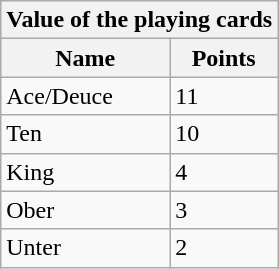<table class="wikitable sortable">
<tr>
<th colspan="5">Value of the playing cards</th>
</tr>
<tr>
<th>Name</th>
<th>Points</th>
</tr>
<tr>
<td>Ace/Deuce</td>
<td>11</td>
</tr>
<tr>
<td>Ten</td>
<td>10</td>
</tr>
<tr>
<td>King</td>
<td>4</td>
</tr>
<tr>
<td>Ober</td>
<td>3</td>
</tr>
<tr>
<td>Unter</td>
<td>2</td>
</tr>
</table>
